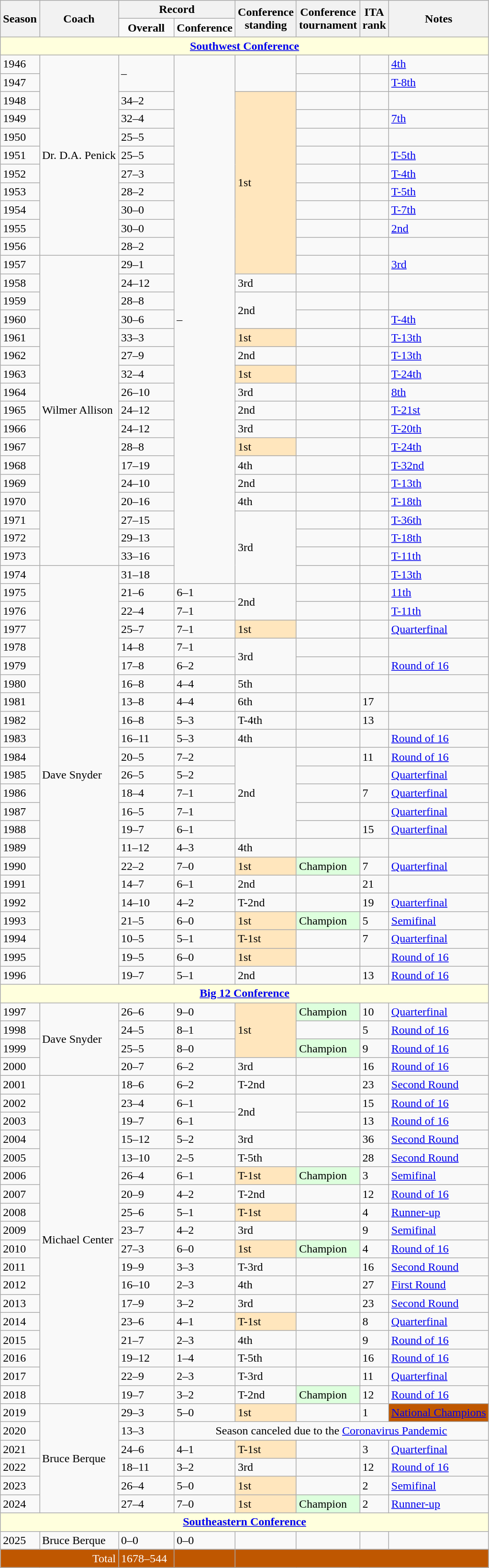<table class="wikitable">
<tr>
<th rowspan="2">Season</th>
<th rowspan="2">Coach</th>
<th colspan="2">Record</th>
<th rowspan="2">Conference<br> standing</th>
<th rowspan="2">Conference<br> tournament</th>
<th rowspan="2">ITA<br> rank</th>
<th rowspan="2">Notes</th>
</tr>
<tr>
<td width="70px" align="center"><strong>Overall</strong></td>
<td width="40px" align="center"><strong>Conference</strong></td>
</tr>
<tr style="background: #ffffdd;">
<td colspan="8" style="text-align:center;"><strong><a href='#'>Southwest Conference</a></strong></td>
</tr>
<tr>
<td>1946</td>
<td rowspan="11">Dr. D.A. Penick</td>
<td rowspan="2">–</td>
<td rowspan="29">–</td>
<td rowspan="2"></td>
<td></td>
<td></td>
<td><a href='#'>4th</a></td>
</tr>
<tr>
<td>1947</td>
<td></td>
<td></td>
<td><a href='#'>T-8th</a></td>
</tr>
<tr>
<td>1948</td>
<td>34–2</td>
<td rowspan="10" bgcolor="#FFE6BD">1st</td>
<td></td>
<td></td>
<td></td>
</tr>
<tr>
<td>1949</td>
<td>32–4</td>
<td></td>
<td></td>
<td><a href='#'>7th</a></td>
</tr>
<tr>
<td>1950</td>
<td>25–5</td>
<td></td>
<td></td>
<td></td>
</tr>
<tr>
<td>1951</td>
<td>25–5</td>
<td></td>
<td></td>
<td><a href='#'>T-5th</a></td>
</tr>
<tr>
<td>1952</td>
<td>27–3</td>
<td></td>
<td></td>
<td><a href='#'>T-4th</a></td>
</tr>
<tr>
<td>1953</td>
<td>28–2</td>
<td></td>
<td></td>
<td><a href='#'>T-5th</a></td>
</tr>
<tr>
<td>1954</td>
<td>30–0</td>
<td></td>
<td></td>
<td><a href='#'>T-7th</a></td>
</tr>
<tr>
<td>1955</td>
<td>30–0</td>
<td></td>
<td></td>
<td><a href='#'>2nd</a></td>
</tr>
<tr>
<td>1956</td>
<td>28–2</td>
<td></td>
<td></td>
<td></td>
</tr>
<tr>
<td>1957</td>
<td rowspan="17">Wilmer Allison</td>
<td>29–1</td>
<td></td>
<td></td>
<td><a href='#'>3rd</a></td>
</tr>
<tr>
<td>1958</td>
<td>24–12</td>
<td>3rd</td>
<td></td>
<td></td>
<td></td>
</tr>
<tr>
<td>1959</td>
<td>28–8</td>
<td rowspan="2">2nd</td>
<td></td>
<td></td>
<td></td>
</tr>
<tr>
<td>1960</td>
<td>30–6</td>
<td></td>
<td></td>
<td><a href='#'>T-4th</a></td>
</tr>
<tr>
<td>1961</td>
<td>33–3</td>
<td bgcolor="#FFE6BD">1st</td>
<td></td>
<td></td>
<td><a href='#'>T-13th</a></td>
</tr>
<tr>
<td>1962</td>
<td>27–9</td>
<td>2nd</td>
<td></td>
<td></td>
<td><a href='#'>T-13th</a></td>
</tr>
<tr>
<td>1963</td>
<td>32–4</td>
<td bgcolor="#FFE6BD">1st</td>
<td></td>
<td></td>
<td><a href='#'>T-24th</a></td>
</tr>
<tr>
<td>1964</td>
<td>26–10</td>
<td>3rd</td>
<td></td>
<td></td>
<td><a href='#'>8th</a></td>
</tr>
<tr>
<td>1965</td>
<td>24–12</td>
<td>2nd</td>
<td></td>
<td></td>
<td><a href='#'>T-21st</a></td>
</tr>
<tr>
<td>1966</td>
<td>24–12</td>
<td>3rd</td>
<td></td>
<td></td>
<td><a href='#'>T-20th</a></td>
</tr>
<tr>
<td>1967</td>
<td>28–8</td>
<td bgcolor="#FFE6BD">1st</td>
<td></td>
<td></td>
<td><a href='#'>T-24th</a></td>
</tr>
<tr>
<td>1968</td>
<td>17–19</td>
<td>4th</td>
<td></td>
<td></td>
<td><a href='#'>T-32nd</a></td>
</tr>
<tr>
<td>1969</td>
<td>24–10</td>
<td>2nd</td>
<td></td>
<td></td>
<td><a href='#'>T-13th</a></td>
</tr>
<tr>
<td>1970</td>
<td>20–16</td>
<td>4th</td>
<td></td>
<td></td>
<td><a href='#'>T-18th</a></td>
</tr>
<tr>
<td>1971</td>
<td>27–15</td>
<td rowspan="4">3rd</td>
<td></td>
<td></td>
<td><a href='#'>T-36th</a></td>
</tr>
<tr>
<td>1972</td>
<td>29–13</td>
<td></td>
<td></td>
<td><a href='#'>T-18th</a></td>
</tr>
<tr>
<td>1973</td>
<td>33–16</td>
<td></td>
<td></td>
<td><a href='#'>T-11th</a></td>
</tr>
<tr>
<td>1974</td>
<td rowspan="23">Dave Snyder</td>
<td>31–18</td>
<td></td>
<td></td>
<td><a href='#'>T-13th</a></td>
</tr>
<tr>
<td>1975</td>
<td>21–6</td>
<td>6–1</td>
<td rowspan="2">2nd</td>
<td></td>
<td></td>
<td><a href='#'>11th</a></td>
</tr>
<tr>
<td>1976</td>
<td>22–4</td>
<td>7–1</td>
<td></td>
<td></td>
<td><a href='#'>T-11th</a></td>
</tr>
<tr>
<td>1977</td>
<td>25–7</td>
<td>7–1</td>
<td bgcolor="#FFE6BD">1st</td>
<td></td>
<td></td>
<td><a href='#'>Quarterfinal</a></td>
</tr>
<tr>
<td>1978</td>
<td>14–8</td>
<td>7–1</td>
<td rowspan="2">3rd</td>
<td></td>
<td></td>
<td></td>
</tr>
<tr>
<td>1979</td>
<td>17–8</td>
<td>6–2</td>
<td></td>
<td></td>
<td><a href='#'>Round of 16</a></td>
</tr>
<tr>
<td>1980</td>
<td>16–8</td>
<td>4–4</td>
<td>5th</td>
<td></td>
<td></td>
<td></td>
</tr>
<tr>
<td>1981</td>
<td>13–8</td>
<td>4–4</td>
<td>6th</td>
<td></td>
<td>17</td>
<td></td>
</tr>
<tr>
<td>1982</td>
<td>16–8</td>
<td>5–3</td>
<td>T-4th</td>
<td></td>
<td>13</td>
<td></td>
</tr>
<tr>
<td>1983</td>
<td>16–11</td>
<td>5–3</td>
<td>4th</td>
<td></td>
<td></td>
<td><a href='#'>Round of 16</a></td>
</tr>
<tr>
<td>1984</td>
<td>20–5</td>
<td>7–2</td>
<td rowspan="5">2nd</td>
<td></td>
<td>11</td>
<td><a href='#'>Round of 16</a></td>
</tr>
<tr>
<td>1985</td>
<td>26–5</td>
<td>5–2</td>
<td></td>
<td></td>
<td><a href='#'>Quarterfinal</a></td>
</tr>
<tr>
<td>1986</td>
<td>18–4</td>
<td>7–1</td>
<td></td>
<td>7</td>
<td><a href='#'>Quarterfinal</a></td>
</tr>
<tr>
<td>1987</td>
<td>16–5</td>
<td>7–1</td>
<td></td>
<td></td>
<td><a href='#'>Quarterfinal</a></td>
</tr>
<tr>
<td>1988</td>
<td>19–7</td>
<td>6–1</td>
<td></td>
<td>15</td>
<td><a href='#'>Quarterfinal</a></td>
</tr>
<tr>
<td>1989</td>
<td>11–12</td>
<td>4–3</td>
<td>4th</td>
<td></td>
<td></td>
<td></td>
</tr>
<tr>
<td>1990</td>
<td>22–2</td>
<td>7–0</td>
<td bgcolor="#FFE6BD">1st</td>
<td bgcolor="#DDFFDD">Champion</td>
<td>7</td>
<td><a href='#'>Quarterfinal</a></td>
</tr>
<tr>
<td>1991</td>
<td>14–7</td>
<td>6–1</td>
<td>2nd</td>
<td></td>
<td>21</td>
<td></td>
</tr>
<tr>
<td>1992</td>
<td>14–10</td>
<td>4–2</td>
<td>T-2nd</td>
<td></td>
<td>19</td>
<td><a href='#'>Quarterfinal</a></td>
</tr>
<tr>
<td>1993</td>
<td>21–5</td>
<td>6–0</td>
<td bgcolor="#FFE6BD">1st</td>
<td bgcolor="#DDFFDD">Champion</td>
<td>5</td>
<td><a href='#'>Semifinal</a></td>
</tr>
<tr>
<td>1994</td>
<td>10–5</td>
<td>5–1</td>
<td bgcolor="#FFE6BD">T-1st</td>
<td></td>
<td>7</td>
<td><a href='#'>Quarterfinal</a></td>
</tr>
<tr>
<td>1995</td>
<td>19–5</td>
<td>6–0</td>
<td bgcolor="#FFE6BD">1st</td>
<td></td>
<td></td>
<td><a href='#'>Round of 16</a></td>
</tr>
<tr>
<td>1996</td>
<td>19–7</td>
<td>5–1</td>
<td>2nd</td>
<td></td>
<td>13</td>
<td><a href='#'>Round of 16</a></td>
</tr>
<tr style="background: #ffffdd;">
<td colspan="8" style="text-align:center;"><strong><a href='#'>Big 12 Conference</a></strong></td>
</tr>
<tr>
<td>1997</td>
<td rowspan="4">Dave Snyder</td>
<td>26–6</td>
<td>9–0</td>
<td rowspan="3" bgcolor="#FFE6BD">1st</td>
<td bgcolor="#DDFFDD">Champion</td>
<td>10</td>
<td><a href='#'>Quarterfinal</a></td>
</tr>
<tr>
<td>1998</td>
<td>24–5</td>
<td>8–1</td>
<td></td>
<td>5</td>
<td><a href='#'>Round of 16</a></td>
</tr>
<tr>
<td>1999</td>
<td>25–5</td>
<td>8–0</td>
<td bgcolor="#DDFFDD">Champion</td>
<td>9</td>
<td><a href='#'>Round of 16</a></td>
</tr>
<tr>
<td>2000</td>
<td>20–7</td>
<td>6–2</td>
<td>3rd</td>
<td></td>
<td>16</td>
<td><a href='#'>Round of 16</a></td>
</tr>
<tr>
<td>2001</td>
<td rowspan="18">Michael Center</td>
<td>18–6</td>
<td>6–2</td>
<td>T-2nd</td>
<td></td>
<td>23</td>
<td><a href='#'>Second Round</a></td>
</tr>
<tr>
<td>2002</td>
<td>23–4</td>
<td>6–1</td>
<td rowspan="2">2nd</td>
<td></td>
<td>15</td>
<td><a href='#'>Round of 16</a></td>
</tr>
<tr>
<td>2003</td>
<td>19–7</td>
<td>6–1</td>
<td></td>
<td>13</td>
<td><a href='#'>Round of 16</a></td>
</tr>
<tr>
<td>2004</td>
<td>15–12</td>
<td>5–2</td>
<td>3rd</td>
<td></td>
<td>36</td>
<td><a href='#'>Second Round</a></td>
</tr>
<tr>
<td>2005</td>
<td>13–10</td>
<td>2–5</td>
<td>T-5th</td>
<td></td>
<td>28</td>
<td><a href='#'>Second Round</a></td>
</tr>
<tr>
<td>2006</td>
<td>26–4</td>
<td>6–1</td>
<td bgcolor="#FFE6BD">T-1st</td>
<td bgcolor="#DDFFDD">Champion</td>
<td>3</td>
<td><a href='#'>Semifinal</a></td>
</tr>
<tr>
<td>2007</td>
<td>20–9</td>
<td>4–2</td>
<td>T-2nd</td>
<td></td>
<td>12</td>
<td><a href='#'>Round of 16</a></td>
</tr>
<tr>
<td>2008</td>
<td>25–6</td>
<td>5–1</td>
<td bgcolor="#FFE6BD">T-1st</td>
<td></td>
<td>4</td>
<td><a href='#'>Runner-up</a></td>
</tr>
<tr>
<td>2009</td>
<td>23–7</td>
<td>4–2</td>
<td>3rd</td>
<td></td>
<td>9</td>
<td><a href='#'>Semifinal</a></td>
</tr>
<tr>
<td>2010</td>
<td>27–3</td>
<td>6–0</td>
<td bgcolor="#FFE6BD">1st</td>
<td bgcolor="#DDFFDD">Champion</td>
<td>4</td>
<td><a href='#'>Round of 16</a></td>
</tr>
<tr>
<td>2011</td>
<td>19–9</td>
<td>3–3</td>
<td>T-3rd</td>
<td></td>
<td>16</td>
<td><a href='#'>Second Round</a></td>
</tr>
<tr>
<td>2012</td>
<td>16–10</td>
<td>2–3</td>
<td>4th</td>
<td></td>
<td>27</td>
<td><a href='#'>First Round</a></td>
</tr>
<tr>
<td>2013</td>
<td>17–9</td>
<td>3–2</td>
<td>3rd</td>
<td></td>
<td>23</td>
<td><a href='#'>Second Round</a></td>
</tr>
<tr>
<td>2014</td>
<td>23–6</td>
<td>4–1</td>
<td bgcolor="#FFE6BD">T-1st</td>
<td></td>
<td>8</td>
<td><a href='#'>Quarterfinal</a></td>
</tr>
<tr>
<td>2015</td>
<td>21–7</td>
<td>2–3</td>
<td>4th</td>
<td></td>
<td>9</td>
<td><a href='#'>Round of 16</a></td>
</tr>
<tr>
<td>2016</td>
<td>19–12</td>
<td>1–4</td>
<td>T-5th</td>
<td></td>
<td>16</td>
<td><a href='#'>Round of 16</a></td>
</tr>
<tr>
<td>2017</td>
<td>22–9</td>
<td>2–3</td>
<td>T-3rd</td>
<td></td>
<td>11</td>
<td><a href='#'>Quarterfinal</a></td>
</tr>
<tr>
<td>2018</td>
<td>19–7</td>
<td>3–2</td>
<td>T-2nd</td>
<td bgcolor="#DDFFDD">Champion</td>
<td>12</td>
<td><a href='#'>Round of 16</a></td>
</tr>
<tr>
<td>2019</td>
<td rowspan="6">Bruce Berque</td>
<td>29–3</td>
<td>5–0</td>
<td bgcolor="#FFE6BD">1st</td>
<td></td>
<td>1</td>
<td bgcolor="#BF5700"><a href='#'><span>National Champions</span></a></td>
</tr>
<tr>
<td>2020</td>
<td>13–3</td>
<td colspan="5" align="center">Season canceled due to the <a href='#'>Coronavirus Pandemic</a></td>
</tr>
<tr>
<td>2021</td>
<td>24–6</td>
<td>4–1</td>
<td bgcolor="#FFE6BD">T-1st</td>
<td></td>
<td>3</td>
<td><a href='#'>Quarterfinal</a></td>
</tr>
<tr>
<td>2022</td>
<td>18–11</td>
<td>3–2</td>
<td>3rd</td>
<td></td>
<td>12</td>
<td><a href='#'>Round of 16</a></td>
</tr>
<tr>
<td>2023</td>
<td>26–4</td>
<td>5–0</td>
<td bgcolor="#FFE6BD">1st</td>
<td></td>
<td>2</td>
<td><a href='#'>Semifinal</a></td>
</tr>
<tr>
<td>2024</td>
<td>27–4</td>
<td>7–0</td>
<td bgcolor="#FFE6BD">1st</td>
<td bgcolor="#DDFFDD">Champion</td>
<td>2</td>
<td><a href='#'>Runner-up</a></td>
</tr>
<tr style="background: #ffffdd;">
<td colspan="8" style="text-align:center;"><strong><a href='#'>Southeastern Conference</a></strong></td>
</tr>
<tr>
<td>2025</td>
<td rowspan="1">Bruce Berque</td>
<td>0–0</td>
<td>0–0</td>
<td></td>
<td></td>
<td></td>
<td></td>
</tr>
<tr>
</tr>
<tr style= "background: #BF5700; color:white">
<td colspan="2" align="right">Total</td>
<td>1678–544</td>
<td><br></td>
<td colspan="4"></td>
</tr>
</table>
